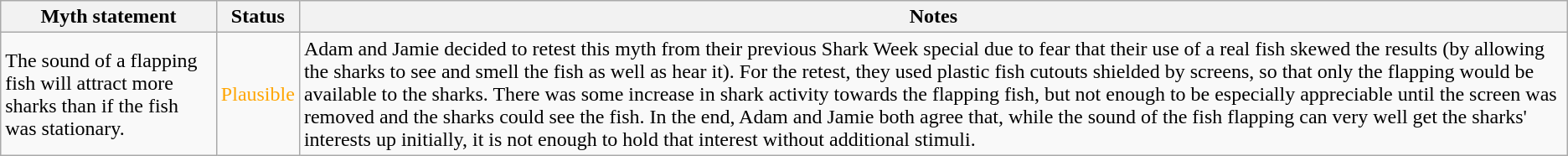<table class="wikitable plainrowheaders">
<tr>
<th>Myth statement</th>
<th>Status</th>
<th>Notes</th>
</tr>
<tr>
<td>The sound of a flapping fish will attract more sharks than if the fish was stationary.</td>
<td style="color:orange">Plausible</td>
<td>Adam and Jamie decided to retest this myth from their previous Shark Week special due to fear that their use of a real fish skewed the results (by allowing the sharks to see and smell the fish as well as hear it). For the retest, they used plastic fish cutouts shielded by screens, so that only the flapping would be available to the sharks. There was some increase in shark activity towards the flapping fish, but not enough to be especially appreciable until the screen was removed and the sharks could see the fish. In the end, Adam and Jamie both agree that, while the sound of the fish flapping can very well get the sharks' interests up initially, it is not enough to hold that interest without additional stimuli.</td>
</tr>
</table>
